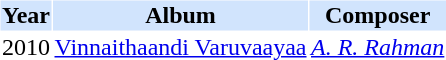<table cellspacing="1" cellpadding="1" border="0">
<tr bgcolor="#d1e4fd">
<th>Year</th>
<th>Album</th>
<th>Composer</th>
</tr>
<tr>
<td>2010</td>
<td><a href='#'>Vinnaithaandi Varuvaayaa</a></td>
<td><em><a href='#'>A. R. Rahman</a></em></td>
</tr>
</table>
